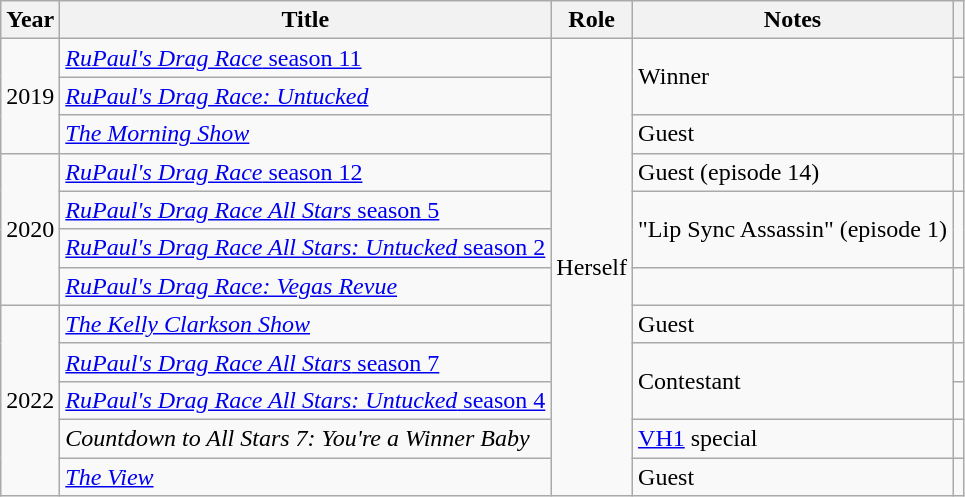<table class="wikitable">
<tr>
<th>Year</th>
<th>Title</th>
<th>Role</th>
<th>Notes</th>
<th style="text-align: center;" class="unsortable"></th>
</tr>
<tr>
<td rowspan="3">2019</td>
<td><a href='#'><em>RuPaul's Drag Race</em> season 11</a></td>
<td rowspan="12">Herself</td>
<td rowspan="2">Winner</td>
<td></td>
</tr>
<tr>
<td><em><a href='#'>RuPaul's Drag Race: Untucked</a></em></td>
<td></td>
</tr>
<tr>
<td><em><a href='#'>The Morning Show</a></em></td>
<td>Guest</td>
<td></td>
</tr>
<tr>
<td rowspan="4">2020</td>
<td><a href='#'><em>RuPaul's Drag Race</em> season 12</a></td>
<td>Guest (episode 14)</td>
<td></td>
</tr>
<tr>
<td><a href='#'><em>RuPaul's Drag Race All Stars</em> season 5</a></td>
<td rowspan="2">"Lip Sync Assassin" (episode 1)</td>
<td rowspan="2" style="text-align: center;"></td>
</tr>
<tr>
<td scope="row"><a href='#'><em>RuPaul's Drag Race All Stars: Untucked</em> season 2</a></td>
</tr>
<tr>
<td><em><a href='#'>RuPaul's Drag Race: Vegas Revue</a></em></td>
<td></td>
<td style="text-align: center;"></td>
</tr>
<tr>
<td rowspan="5">2022</td>
<td scope="row"><em><a href='#'>The Kelly Clarkson Show</a></em></td>
<td>Guest</td>
<td style="text-align: center;"></td>
</tr>
<tr>
<td scope="row"><a href='#'><em>RuPaul's Drag Race All Stars</em> season 7</a></td>
<td rowspan="2">Contestant</td>
<td style="text-align: center;"></td>
</tr>
<tr>
<td scope="row"><a href='#'><em>RuPaul's Drag Race All Stars: Untucked</em> season 4</a></td>
<td style="text-align: center;"></td>
</tr>
<tr>
<td><em>Countdown to All Stars 7: You're a Winner Baby</em></td>
<td><a href='#'>VH1</a> special</td>
<td></td>
</tr>
<tr>
<td><em><a href='#'>The View</a></em></td>
<td>Guest</td>
<td></td>
</tr>
</table>
